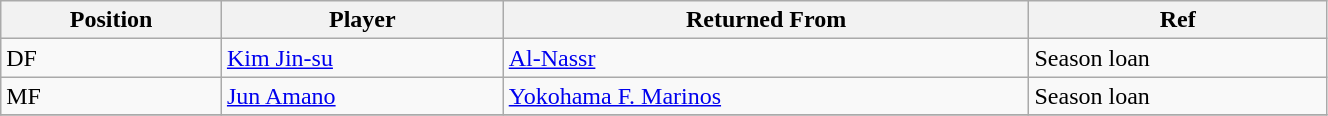<table class="wikitable sortable" style="width:70%; text-align:center; font-size:100%; text-align:left;">
<tr>
<th>Position</th>
<th>Player</th>
<th>Returned From</th>
<th>Ref</th>
</tr>
<tr>
<td>DF</td>
<td> <a href='#'>Kim Jin-su</a></td>
<td> <a href='#'>Al-Nassr</a></td>
<td>Season loan </td>
</tr>
<tr>
<td>MF</td>
<td> <a href='#'>Jun Amano</a></td>
<td> <a href='#'>Yokohama F. Marinos</a></td>
<td>Season loan </td>
</tr>
<tr>
</tr>
</table>
